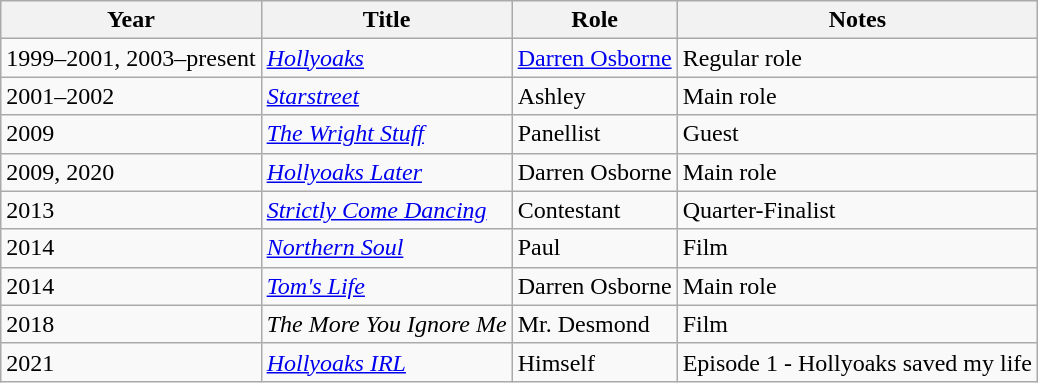<table class="wikitable sortable">
<tr>
<th>Year</th>
<th>Title</th>
<th>Role</th>
<th>Notes</th>
</tr>
<tr>
<td>1999–2001, 2003–present</td>
<td><em><a href='#'>Hollyoaks</a></em></td>
<td><a href='#'>Darren Osborne</a></td>
<td>Regular role</td>
</tr>
<tr>
<td>2001–2002</td>
<td><em><a href='#'>Starstreet</a></em></td>
<td>Ashley</td>
<td>Main role</td>
</tr>
<tr>
<td>2009</td>
<td><em><a href='#'>The Wright Stuff</a></em></td>
<td>Panellist</td>
<td>Guest</td>
</tr>
<tr>
<td>2009, 2020</td>
<td><em><a href='#'>Hollyoaks Later</a></em></td>
<td>Darren Osborne</td>
<td>Main role</td>
</tr>
<tr>
<td>2013</td>
<td><em><a href='#'>Strictly Come Dancing</a></em></td>
<td>Contestant</td>
<td>Quarter-Finalist</td>
</tr>
<tr>
<td>2014</td>
<td><em><a href='#'>Northern Soul</a></em></td>
<td>Paul</td>
<td>Film</td>
</tr>
<tr>
<td>2014</td>
<td><em><a href='#'>Tom's Life</a></em></td>
<td>Darren Osborne</td>
<td>Main role</td>
</tr>
<tr>
<td>2018</td>
<td><em>The More You Ignore Me</em></td>
<td>Mr. Desmond</td>
<td>Film</td>
</tr>
<tr>
<td>2021</td>
<td><em><a href='#'>Hollyoaks IRL</a></em></td>
<td>Himself</td>
<td>Episode 1 - Hollyoaks saved my life</td>
</tr>
</table>
